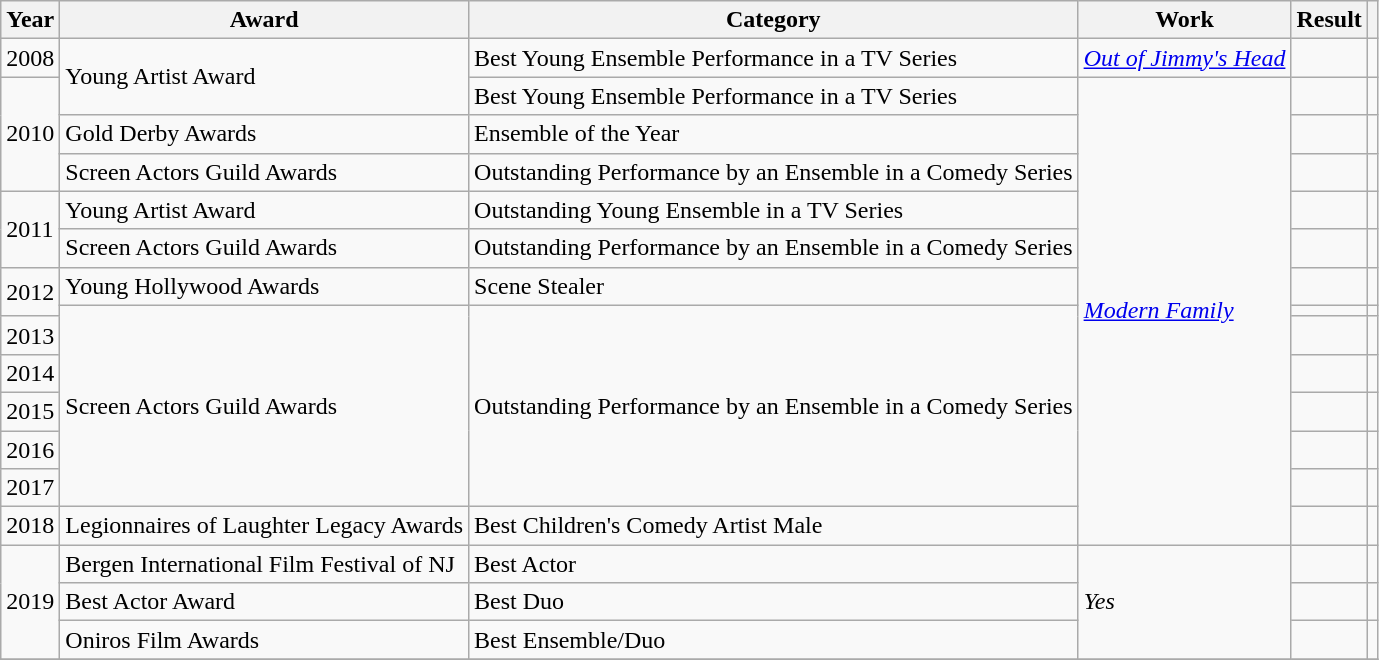<table class="wikitable">
<tr>
<th>Year</th>
<th>Award</th>
<th>Category</th>
<th>Work</th>
<th>Result</th>
<th></th>
</tr>
<tr>
<td>2008</td>
<td rowspan="2">Young Artist Award</td>
<td>Best Young Ensemble Performance in a TV Series</td>
<td><em><a href='#'>Out of Jimmy's Head</a></em></td>
<td></td>
<td></td>
</tr>
<tr>
<td rowspan="3">2010</td>
<td>Best Young Ensemble Performance in a TV Series</td>
<td rowspan="13"><em><a href='#'>Modern Family</a></em></td>
<td></td>
<td></td>
</tr>
<tr>
<td>Gold Derby Awards</td>
<td>Ensemble of the Year</td>
<td></td>
<td></td>
</tr>
<tr>
<td>Screen Actors Guild Awards</td>
<td>Outstanding Performance by an Ensemble in a Comedy Series</td>
<td></td>
<td></td>
</tr>
<tr>
<td rowspan="2">2011</td>
<td>Young Artist Award</td>
<td>Outstanding Young Ensemble in a TV Series</td>
<td></td>
<td></td>
</tr>
<tr>
<td>Screen Actors Guild Awards</td>
<td>Outstanding Performance by an Ensemble in a Comedy Series</td>
<td></td>
<td></td>
</tr>
<tr>
<td rowspan="2">2012</td>
<td>Young Hollywood Awards</td>
<td>Scene Stealer</td>
<td></td>
<td></td>
</tr>
<tr>
<td rowspan="6">Screen Actors Guild Awards</td>
<td rowspan="6">Outstanding Performance by an Ensemble in a Comedy Series</td>
<td></td>
<td></td>
</tr>
<tr>
<td>2013</td>
<td></td>
<td></td>
</tr>
<tr>
<td>2014</td>
<td></td>
<td></td>
</tr>
<tr>
<td>2015</td>
<td></td>
<td></td>
</tr>
<tr>
<td>2016</td>
<td></td>
<td></td>
</tr>
<tr>
<td>2017</td>
<td></td>
<td></td>
</tr>
<tr>
<td>2018</td>
<td>Legionnaires of Laughter Legacy Awards</td>
<td>Best Children's Comedy Artist Male</td>
<td></td>
<td></td>
</tr>
<tr>
<td rowspan="3">2019</td>
<td>Bergen International Film Festival of NJ</td>
<td>Best Actor</td>
<td rowspan="3"><em>Yes</em></td>
<td></td>
<td></td>
</tr>
<tr>
<td>Best Actor Award</td>
<td>Best Duo</td>
<td></td>
<td></td>
</tr>
<tr>
<td>Oniros Film Awards</td>
<td>Best Ensemble/Duo</td>
<td></td>
<td></td>
</tr>
<tr>
</tr>
</table>
